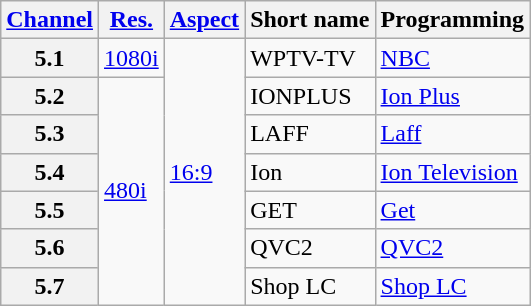<table class="wikitable">
<tr>
<th scope = "col"><a href='#'>Channel</a></th>
<th scope = "col"><a href='#'>Res.</a></th>
<th scope = "col"><a href='#'>Aspect</a></th>
<th scope = "col">Short name</th>
<th scope = "col">Programming</th>
</tr>
<tr>
<th scope = "row">5.1</th>
<td><a href='#'>1080i</a></td>
<td rowspan="7"><a href='#'>16:9</a></td>
<td>WPTV-TV</td>
<td><a href='#'>NBC</a></td>
</tr>
<tr>
<th scope = "row">5.2</th>
<td rowspan="6"><a href='#'>480i</a></td>
<td>IONPLUS</td>
<td><a href='#'>Ion Plus</a></td>
</tr>
<tr>
<th scope = "row">5.3</th>
<td>LAFF</td>
<td><a href='#'>Laff</a></td>
</tr>
<tr>
<th scope = "row">5.4</th>
<td>Ion</td>
<td><a href='#'>Ion Television</a></td>
</tr>
<tr>
<th scope = "row">5.5</th>
<td>GET</td>
<td><a href='#'>Get</a></td>
</tr>
<tr>
<th scope = "row">5.6</th>
<td>QVC2</td>
<td><a href='#'>QVC2</a></td>
</tr>
<tr>
<th scope = "row">5.7</th>
<td>Shop LC</td>
<td><a href='#'>Shop LC</a></td>
</tr>
</table>
